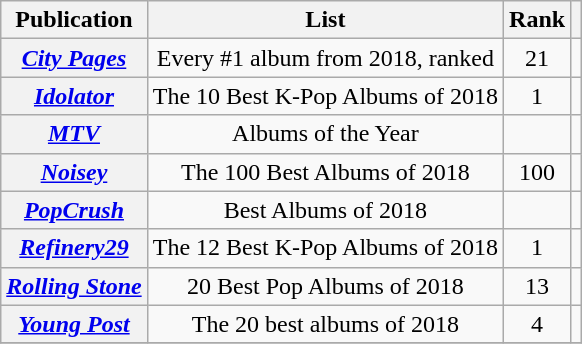<table class="wikitable plainrowheaders sortable" style="text-align:center;">
<tr>
<th scope="col">Publication</th>
<th scope="col">List</th>
<th scope="col">Rank</th>
<th scope="col" class="unsortable"></th>
</tr>
<tr>
<th scope="row"><em><a href='#'>City Pages</a></em></th>
<td>Every #1 album from 2018, ranked</td>
<td>21</td>
<td></td>
</tr>
<tr>
<th scope="row"><em><a href='#'>Idolator</a></em></th>
<td>The 10 Best K-Pop Albums of 2018</td>
<td>1</td>
<td></td>
</tr>
<tr>
<th scope="row"><em><a href='#'>MTV</a></em></th>
<td>Albums of the Year</td>
<td></td>
<td></td>
</tr>
<tr>
<th scope="row"><em><a href='#'>Noisey</a></em></th>
<td>The 100 Best Albums of 2018</td>
<td>100</td>
<td></td>
</tr>
<tr>
<th scope="row"><em><a href='#'>PopCrush</a></em></th>
<td>Best Albums of 2018</td>
<td></td>
<td></td>
</tr>
<tr>
<th scope="row"><em><a href='#'>Refinery29</a></em></th>
<td>The 12 Best K-Pop Albums of 2018</td>
<td>1</td>
<td></td>
</tr>
<tr>
<th scope="row"><em><a href='#'>Rolling Stone</a></em></th>
<td>20 Best Pop Albums of 2018</td>
<td>13</td>
<td></td>
</tr>
<tr>
<th scope="row"><em><a href='#'>Young Post</a></em></th>
<td>The 20 best albums of 2018</td>
<td>4</td>
<td></td>
</tr>
<tr>
</tr>
</table>
